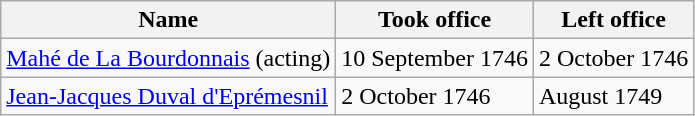<table class="wikitable">
<tr>
<th>Name</th>
<th>Took office</th>
<th>Left office</th>
</tr>
<tr>
<td><a href='#'>Mahé de La Bourdonnais</a> (acting)</td>
<td>10 September 1746</td>
<td>2 October 1746</td>
</tr>
<tr>
<td><a href='#'>Jean-Jacques Duval d'Eprémesnil</a></td>
<td>2 October 1746</td>
<td>August 1749</td>
</tr>
</table>
